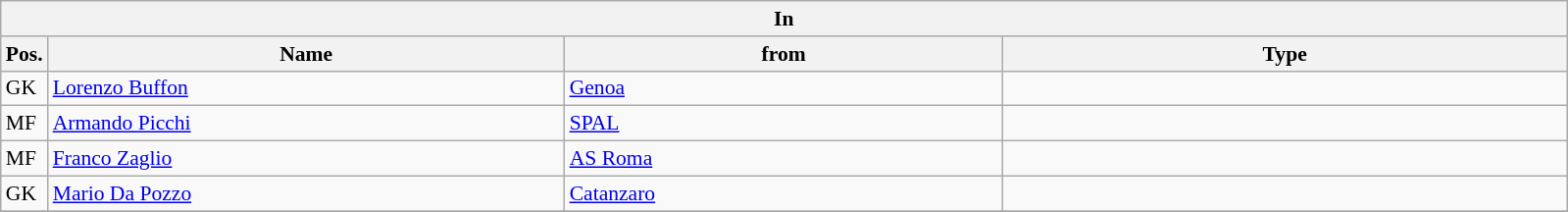<table class="wikitable" style="font-size:90%;">
<tr>
<th colspan="4">In</th>
</tr>
<tr>
<th width=3%>Pos.</th>
<th width=33%>Name</th>
<th width=28%>from</th>
<th width=36%>Type</th>
</tr>
<tr>
<td>GK</td>
<td><a href='#'>Lorenzo Buffon</a></td>
<td><a href='#'>Genoa</a></td>
<td></td>
</tr>
<tr>
<td>MF</td>
<td><a href='#'>Armando Picchi</a></td>
<td><a href='#'>SPAL</a></td>
<td></td>
</tr>
<tr>
<td>MF</td>
<td><a href='#'>Franco Zaglio</a></td>
<td><a href='#'>AS Roma</a></td>
<td></td>
</tr>
<tr>
<td>GK</td>
<td><a href='#'>Mario Da Pozzo</a></td>
<td><a href='#'>Catanzaro</a></td>
<td></td>
</tr>
<tr>
</tr>
</table>
